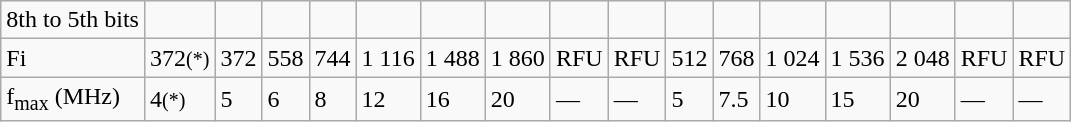<table class="wikitable">
<tr>
<td>8th to 5th bits</td>
<td></td>
<td></td>
<td></td>
<td></td>
<td></td>
<td></td>
<td></td>
<td></td>
<td></td>
<td></td>
<td></td>
<td></td>
<td></td>
<td></td>
<td></td>
<td></td>
</tr>
<tr>
<td>Fi</td>
<td>372<small>(*)</small></td>
<td>372</td>
<td>558</td>
<td>744</td>
<td>1 116</td>
<td>1 488</td>
<td>1 860</td>
<td>RFU</td>
<td>RFU</td>
<td>512</td>
<td>768</td>
<td>1 024</td>
<td>1 536</td>
<td>2 048</td>
<td>RFU</td>
<td>RFU</td>
</tr>
<tr>
<td>f<sub>max</sub> (MHz)</td>
<td>4<small>(*)</small></td>
<td>5</td>
<td>6</td>
<td>8</td>
<td>12</td>
<td>16</td>
<td>20</td>
<td>—</td>
<td>—</td>
<td>5</td>
<td>7.5</td>
<td>10</td>
<td>15</td>
<td>20</td>
<td>—</td>
<td>—</td>
</tr>
</table>
